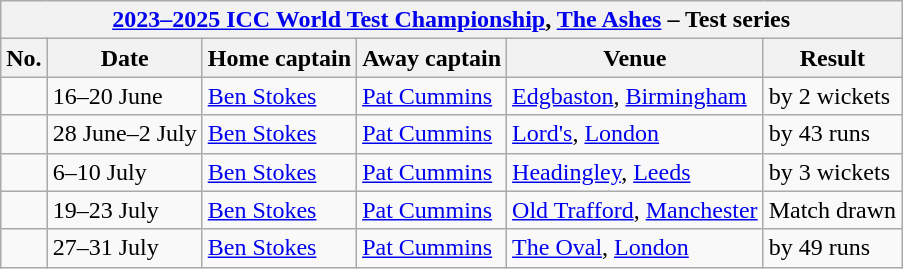<table class="wikitable">
<tr>
<th colspan="9"><a href='#'>2023–2025 ICC World Test Championship</a>, <a href='#'>The Ashes</a> – Test series</th>
</tr>
<tr>
<th>No.</th>
<th>Date</th>
<th>Home captain</th>
<th>Away captain</th>
<th>Venue</th>
<th>Result</th>
</tr>
<tr>
<td></td>
<td>16–20 June</td>
<td><a href='#'>Ben Stokes</a></td>
<td><a href='#'>Pat Cummins</a></td>
<td><a href='#'>Edgbaston</a>, <a href='#'>Birmingham</a></td>
<td> by 2 wickets</td>
</tr>
<tr>
<td></td>
<td>28 June–2 July</td>
<td><a href='#'>Ben Stokes</a></td>
<td><a href='#'>Pat Cummins</a></td>
<td><a href='#'>Lord's</a>, <a href='#'>London</a></td>
<td> by 43 runs</td>
</tr>
<tr>
<td></td>
<td>6–10 July</td>
<td><a href='#'>Ben Stokes</a></td>
<td><a href='#'>Pat Cummins</a></td>
<td><a href='#'>Headingley</a>, <a href='#'>Leeds</a></td>
<td> by 3 wickets</td>
</tr>
<tr>
<td></td>
<td>19–23 July</td>
<td><a href='#'>Ben Stokes</a></td>
<td><a href='#'>Pat Cummins</a></td>
<td><a href='#'>Old Trafford</a>, <a href='#'>Manchester</a></td>
<td>Match drawn</td>
</tr>
<tr>
<td></td>
<td>27–31 July</td>
<td><a href='#'>Ben Stokes</a></td>
<td><a href='#'>Pat Cummins</a></td>
<td><a href='#'>The Oval</a>, <a href='#'>London</a></td>
<td> by 49 runs</td>
</tr>
</table>
